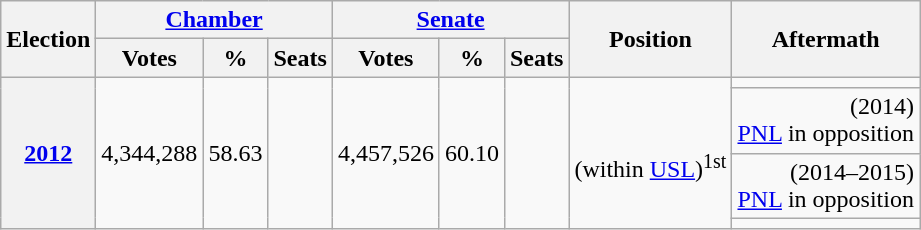<table class="wikitable" style="text-align: right;">
<tr>
<th rowspan="2">Election</th>
<th colspan="3"><a href='#'>Chamber</a></th>
<th colspan="3"><a href='#'>Senate</a></th>
<th rowspan="2">Position</th>
<th rowspan="2">Aftermath</th>
</tr>
<tr>
<th>Votes</th>
<th>%</th>
<th>Seats</th>
<th>Votes</th>
<th>%</th>
<th>Seats</th>
</tr>
<tr>
<th rowspan=4><a href='#'>2012</a></th>
<td rowspan=4>4,344,288</td>
<td rowspan=4>58.63</td>
<td rowspan=4></td>
<td rowspan=4>4,457,526</td>
<td rowspan=4>60.10</td>
<td rowspan=4></td>
<td rowspan=4; style="text-align: center;"><br>(within <a href='#'>USL</a>)<sup>1st</sup></td>
<td></td>
</tr>
<tr>
<td> (2014)<br><a href='#'>PNL</a> in opposition</td>
</tr>
<tr>
<td> (2014–2015)<br><a href='#'>PNL</a> in opposition</td>
</tr>
<tr>
<td></td>
</tr>
</table>
